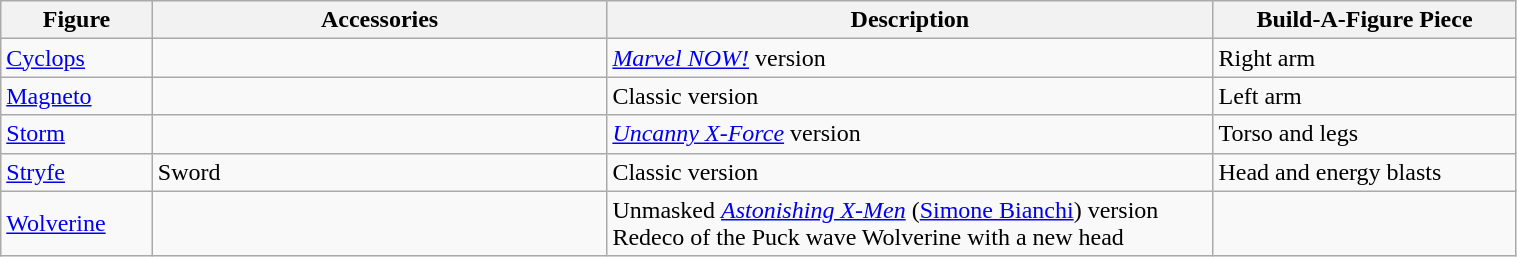<table class="wikitable" style="width:80%;">
<tr>
<th width=10%>Figure</th>
<th width=30%>Accessories</th>
<th width=40%>Description</th>
<th width=20%>Build-A-Figure Piece</th>
</tr>
<tr>
<td><a href='#'>Cyclops</a></td>
<td></td>
<td><em><a href='#'>Marvel NOW!</a></em> version</td>
<td>Right arm</td>
</tr>
<tr>
<td><a href='#'>Magneto</a></td>
<td></td>
<td>Classic version</td>
<td>Left arm</td>
</tr>
<tr>
<td><a href='#'>Storm</a></td>
<td></td>
<td><em><a href='#'>Uncanny X-Force</a></em> version</td>
<td>Torso and legs</td>
</tr>
<tr>
<td><a href='#'>Stryfe</a></td>
<td>Sword</td>
<td>Classic version</td>
<td>Head and energy blasts</td>
</tr>
<tr>
<td><a href='#'>Wolverine</a></td>
<td></td>
<td>Unmasked <em><a href='#'>Astonishing X-Men</a></em> (<a href='#'>Simone Bianchi</a>) version<br>Redeco of the Puck wave Wolverine with a new head</td>
<td></td>
</tr>
</table>
